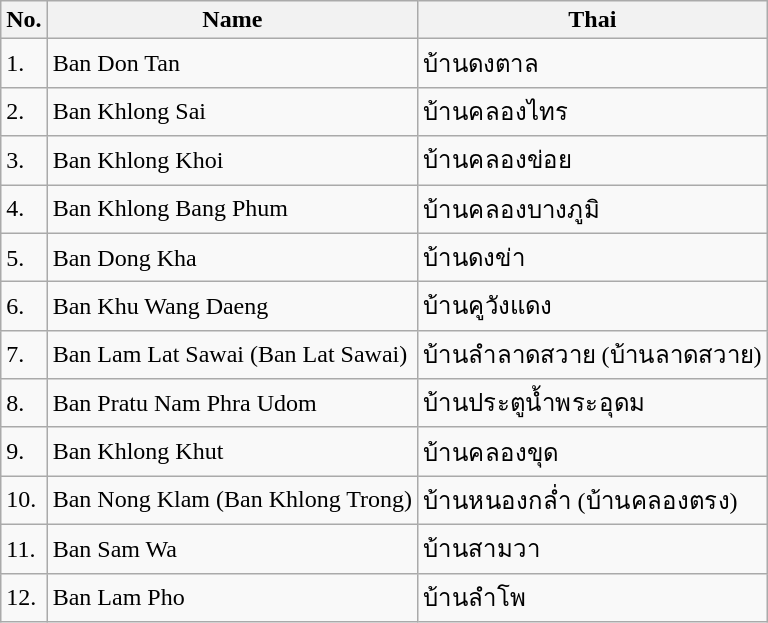<table class="wikitable sortable">
<tr>
<th>No.</th>
<th>Name</th>
<th>Thai</th>
</tr>
<tr>
<td>1.</td>
<td>Ban Don Tan</td>
<td>บ้านดงตาล</td>
</tr>
<tr>
<td>2.</td>
<td>Ban Khlong Sai</td>
<td>บ้านคลองไทร</td>
</tr>
<tr>
<td>3.</td>
<td>Ban Khlong Khoi</td>
<td>บ้านคลองข่อย</td>
</tr>
<tr>
<td>4.</td>
<td>Ban Khlong Bang Phum</td>
<td>บ้านคลองบางภูมิ</td>
</tr>
<tr>
<td>5.</td>
<td>Ban Dong Kha</td>
<td>บ้านดงข่า</td>
</tr>
<tr>
<td>6.</td>
<td>Ban Khu Wang Daeng</td>
<td>บ้านคูวังแดง</td>
</tr>
<tr>
<td>7.</td>
<td>Ban Lam Lat Sawai (Ban Lat Sawai)</td>
<td>บ้านลำลาดสวาย (บ้านลาดสวาย)</td>
</tr>
<tr>
<td>8.</td>
<td>Ban Pratu Nam Phra Udom</td>
<td>บ้านประตูน้ำพระอุดม</td>
</tr>
<tr>
<td>9.</td>
<td>Ban Khlong Khut</td>
<td>บ้านคลองขุด</td>
</tr>
<tr>
<td>10.</td>
<td>Ban Nong Klam (Ban Khlong Trong)</td>
<td>บ้านหนองกล่ำ (บ้านคลองตรง)</td>
</tr>
<tr>
<td>11.</td>
<td>Ban Sam Wa</td>
<td>บ้านสามวา</td>
</tr>
<tr>
<td>12.</td>
<td>Ban Lam Pho</td>
<td>บ้านลำโพ</td>
</tr>
</table>
